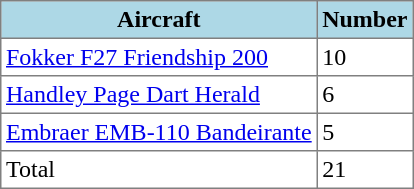<table class="toccolours" border="1" cellpadding="3" style="border-collapse:collapse">
<tr bgcolor=lightblue>
<th>Aircraft</th>
<th>Number</th>
</tr>
<tr>
<td><a href='#'>Fokker F27 Friendship 200</a></td>
<td>10</td>
</tr>
<tr>
<td><a href='#'>Handley Page Dart Herald</a></td>
<td>6</td>
</tr>
<tr>
<td><a href='#'>Embraer EMB-110 Bandeirante</a></td>
<td>5</td>
</tr>
<tr>
<td>Total</td>
<td>21</td>
</tr>
</table>
